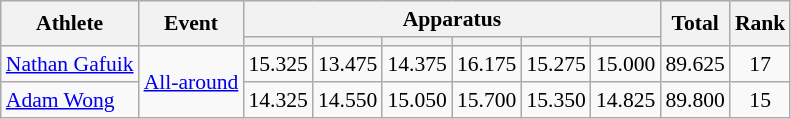<table class="wikitable" style="font-size:90%">
<tr>
<th rowspan=2>Athlete</th>
<th rowspan=2>Event</th>
<th colspan =6>Apparatus</th>
<th rowspan=2>Total</th>
<th rowspan=2>Rank</th>
</tr>
<tr style="font-size:95%">
<th></th>
<th></th>
<th></th>
<th></th>
<th></th>
<th></th>
</tr>
<tr align=center>
<td align=left><a href='#'>Nathan Gafuik</a></td>
<td align=left rowspan=2><a href='#'>All-around</a></td>
<td>15.325</td>
<td>13.475</td>
<td>14.375</td>
<td>16.175</td>
<td>15.275</td>
<td>15.000</td>
<td>89.625</td>
<td>17</td>
</tr>
<tr align=center>
<td align=left><a href='#'>Adam Wong</a></td>
<td>14.325</td>
<td>14.550</td>
<td>15.050</td>
<td>15.700</td>
<td>15.350</td>
<td>14.825</td>
<td>89.800</td>
<td>15</td>
</tr>
</table>
